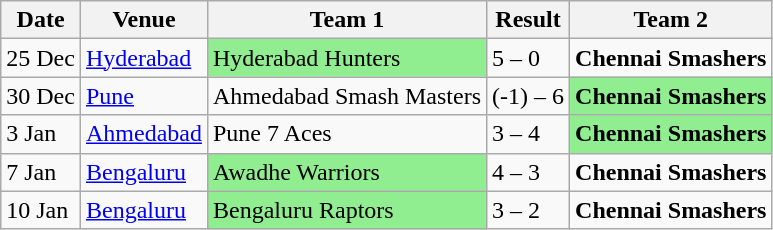<table class="wikitable">
<tr>
<th>Date</th>
<th>Venue</th>
<th>Team 1</th>
<th>Result</th>
<th>Team 2</th>
</tr>
<tr>
<td>25 Dec</td>
<td><a href='#'>Hyderabad</a></td>
<td style="background:lightgreen;">Hyderabad Hunters</td>
<td>5 – 0</td>
<td><strong>Chennai Smashers</strong></td>
</tr>
<tr>
<td>30 Dec</td>
<td><a href='#'>Pune</a></td>
<td>Ahmedabad Smash Masters</td>
<td>(-1) – 6</td>
<td style="background:lightgreen;"><strong>Chennai Smashers</strong></td>
</tr>
<tr>
<td>3 Jan</td>
<td><a href='#'>Ahmedabad</a></td>
<td>Pune 7 Aces</td>
<td>3 – 4</td>
<td style="background:lightgreen;"><strong>Chennai Smashers</strong></td>
</tr>
<tr>
<td>7 Jan</td>
<td><a href='#'>Bengaluru</a></td>
<td style="background:lightgreen;">Awadhe Warriors</td>
<td>4 – 3</td>
<td><strong>Chennai Smashers</strong></td>
</tr>
<tr>
<td>10 Jan</td>
<td><a href='#'>Bengaluru</a></td>
<td style="background:lightgreen;">Bengaluru Raptors</td>
<td>3 – 2</td>
<td><strong>Chennai Smashers</strong></td>
</tr>
</table>
